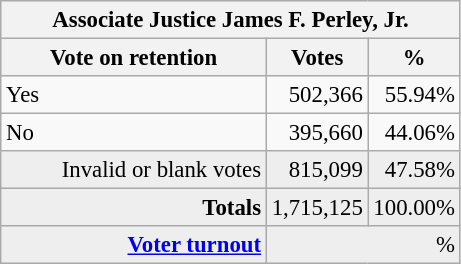<table class="wikitable" style="font-size: 95%;">
<tr style="background-color:#E9E9E9">
<th colspan=7>Associate Justice James F. Perley, Jr.</th>
</tr>
<tr style="background-color:#E9E9E9">
<th style="width: 170px">Vote on retention</th>
<th style="width: 50px">Votes</th>
<th style="width: 40px">%</th>
</tr>
<tr>
<td>Yes</td>
<td align="right">502,366</td>
<td align="right">55.94%</td>
</tr>
<tr>
<td>No</td>
<td align="right">395,660</td>
<td align="right">44.06%</td>
</tr>
<tr style="background-color:#EEEEEE">
<td align="right">Invalid or blank votes</td>
<td align="right">815,099</td>
<td align="right">47.58%</td>
</tr>
<tr style="background-color:#EEEEEE">
<td colspan="1" align="right"><strong>Totals</strong></td>
<td align="right">1,715,125</td>
<td align="right">100.00%</td>
</tr>
<tr style="background-color:#EEEEEE">
<td align="right"><strong><a href='#'>Voter turnout</a></strong></td>
<td colspan="2" align="right">%</td>
</tr>
</table>
